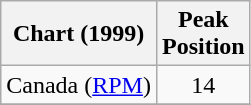<table class="wikitable sortable">
<tr>
<th>Chart (1999)</th>
<th>Peak<br>Position</th>
</tr>
<tr>
<td>Canada (<a href='#'>RPM</a>)</td>
<td align=center>14</td>
</tr>
<tr>
</tr>
</table>
